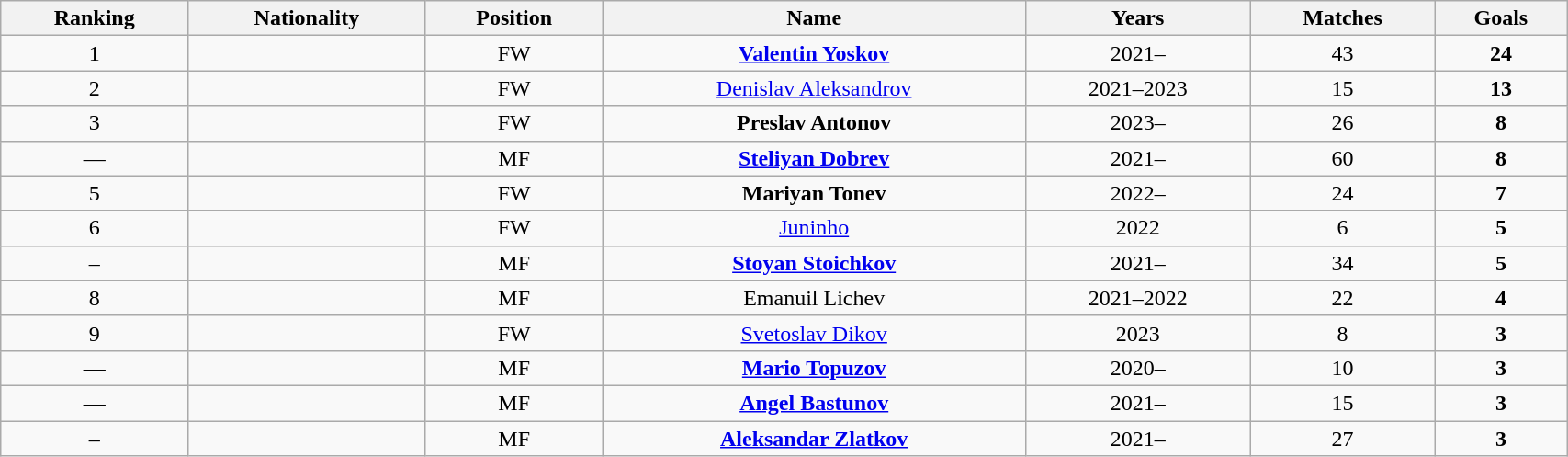<table class="wikitable sortable" style=text-align:center;width:90%>
<tr>
<th>Ranking</th>
<th>Nationality</th>
<th>Position</th>
<th>Name</th>
<th>Years</th>
<th>Matches</th>
<th>Goals</th>
</tr>
<tr>
<td>1</td>
<td align=left></td>
<td>FW</td>
<td><strong><a href='#'>Valentin Yoskov</a></strong></td>
<td>2021–</td>
<td>43</td>
<td><strong>24</strong></td>
</tr>
<tr>
<td>2</td>
<td align=left></td>
<td>FW</td>
<td><a href='#'>Denislav Aleksandrov</a></td>
<td>2021–2023</td>
<td>15</td>
<td><strong>13</strong></td>
</tr>
<tr>
<td>3</td>
<td align=left></td>
<td>FW</td>
<td><strong>Preslav Antonov</strong></td>
<td>2023–</td>
<td>26</td>
<td><strong>8</strong></td>
</tr>
<tr>
<td>—</td>
<td align=left></td>
<td>MF</td>
<td><strong><a href='#'>Steliyan Dobrev</a></strong></td>
<td>2021–</td>
<td>60</td>
<td><strong>8</strong></td>
</tr>
<tr>
<td>5</td>
<td align=left></td>
<td>FW</td>
<td><strong>Mariyan Tonev</strong></td>
<td>2022–</td>
<td>24</td>
<td><strong>7</strong></td>
</tr>
<tr>
<td>6</td>
<td align=left></td>
<td>FW</td>
<td><a href='#'>Juninho</a></td>
<td>2022</td>
<td>6</td>
<td><strong>5</strong></td>
</tr>
<tr>
<td>–</td>
<td align=left></td>
<td>MF</td>
<td><strong><a href='#'>Stoyan Stoichkov</a></strong></td>
<td>2021–</td>
<td>34</td>
<td><strong>5</strong></td>
</tr>
<tr>
<td>8</td>
<td align=left></td>
<td>MF</td>
<td>Emanuil Lichev</td>
<td>2021–2022</td>
<td>22</td>
<td><strong>4</strong></td>
</tr>
<tr>
<td>9</td>
<td align=left></td>
<td>FW</td>
<td><a href='#'>Svetoslav Dikov</a></td>
<td>2023</td>
<td>8</td>
<td><strong>3</strong></td>
</tr>
<tr>
<td>—</td>
<td align=left></td>
<td>MF</td>
<td><strong><a href='#'>Mario Topuzov</a></strong></td>
<td>2020–</td>
<td>10</td>
<td><strong>3</strong></td>
</tr>
<tr>
<td>—</td>
<td align=left></td>
<td>MF</td>
<td><strong><a href='#'>Angel Bastunov</a></strong></td>
<td>2021–</td>
<td>15</td>
<td><strong>3</strong></td>
</tr>
<tr>
<td>–</td>
<td align=left></td>
<td>MF</td>
<td><strong><a href='#'>Aleksandar Zlatkov</a></strong></td>
<td>2021–</td>
<td>27</td>
<td><strong>3</strong></td>
</tr>
</table>
